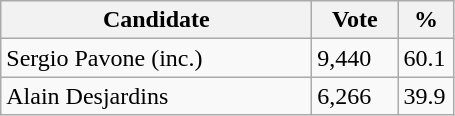<table class="wikitable">
<tr>
<th bgcolor="#DDDDFF" width="200px">Candidate</th>
<th bgcolor="#DDDDFF" width="50px">Vote</th>
<th bgcolor="#DDDDFF" width="30px">%</th>
</tr>
<tr>
<td>Sergio Pavone (inc.)</td>
<td>9,440</td>
<td>60.1</td>
</tr>
<tr>
<td>Alain Desjardins</td>
<td>6,266</td>
<td>39.9</td>
</tr>
</table>
